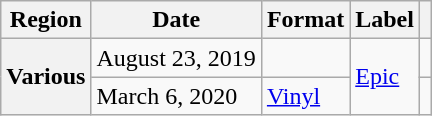<table class="wikitable plainrowheaders">
<tr>
<th scope="col">Region</th>
<th scope="col">Date</th>
<th scope="col">Format</th>
<th scope="col">Label</th>
<th scope="col"></th>
</tr>
<tr>
<th scope="row" rowspan="2">Various</th>
<td>August 23, 2019</td>
<td></td>
<td rowspan="2"><a href='#'>Epic</a></td>
<td></td>
</tr>
<tr>
<td>March 6, 2020</td>
<td><a href='#'>Vinyl</a></td>
<td></td>
</tr>
</table>
